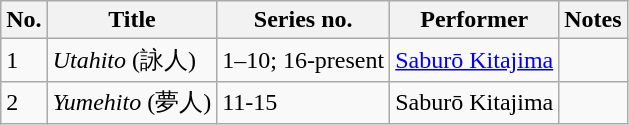<table class="wikitable">
<tr>
<th>No.</th>
<th>Title</th>
<th>Series no.</th>
<th>Performer</th>
<th>Notes</th>
</tr>
<tr>
<td>1</td>
<td><em>Utahito</em> (詠人)</td>
<td>1–10; 16-present</td>
<td><a href='#'>Saburō Kitajima</a></td>
<td></td>
</tr>
<tr>
<td>2</td>
<td><em>Yumehito</em> (夢人)</td>
<td>11-15</td>
<td>Saburō Kitajima</td>
<td></td>
</tr>
</table>
